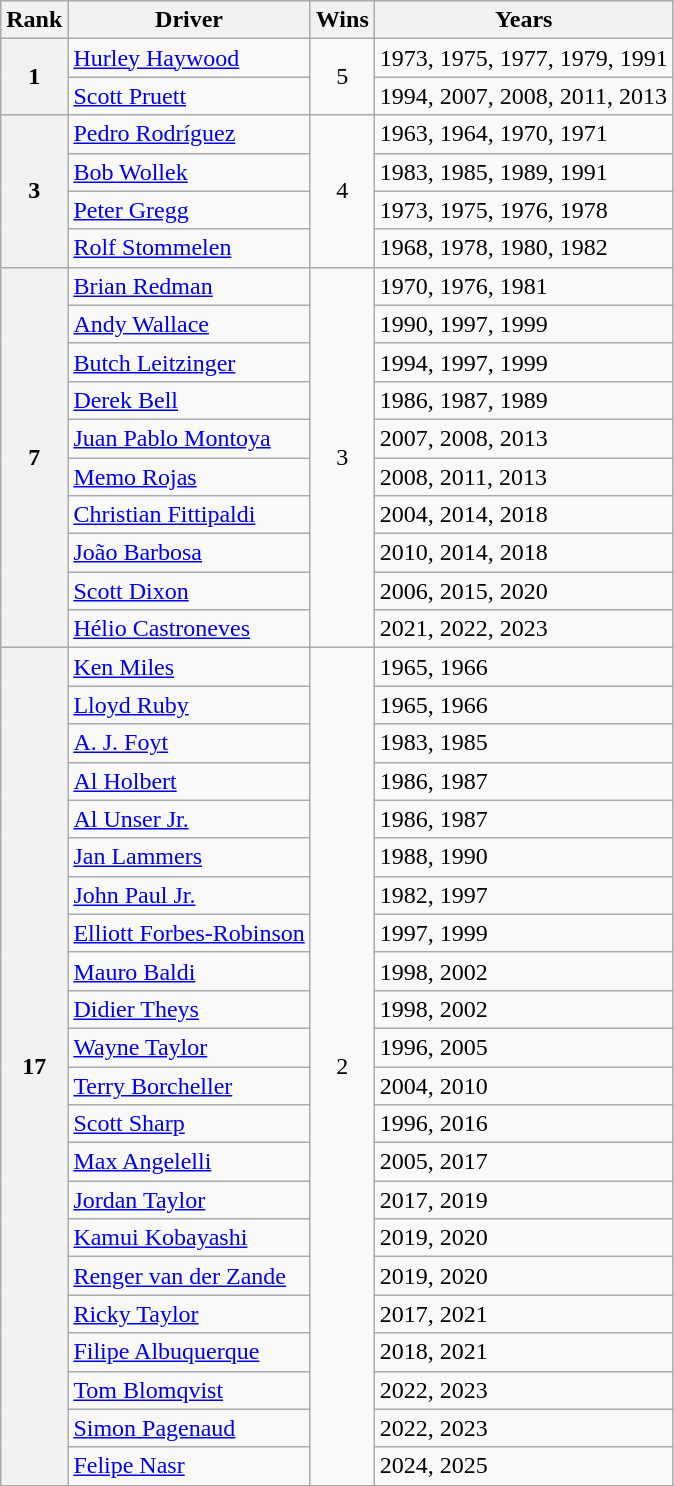<table class=wikitable>
<tr>
<th>Rank</th>
<th>Driver</th>
<th>Wins</th>
<th>Years</th>
</tr>
<tr>
<th rowspan=2>1</th>
<td> <a href='#'>Hurley Haywood</a></td>
<td rowspan=2 align=center>5</td>
<td>1973, 1975, 1977, 1979, 1991</td>
</tr>
<tr>
<td> <a href='#'>Scott Pruett</a></td>
<td>1994, 2007, 2008, 2011, 2013</td>
</tr>
<tr>
<th rowspan=4>3</th>
<td> <a href='#'>Pedro Rodríguez</a></td>
<td rowspan="4" style="text-align:center;">4</td>
<td>1963, 1964, 1970, 1971</td>
</tr>
<tr>
<td> <a href='#'>Bob Wollek</a></td>
<td>1983, 1985, 1989, 1991</td>
</tr>
<tr>
<td> <a href='#'>Peter Gregg</a></td>
<td>1973, 1975, 1976, 1978</td>
</tr>
<tr>
<td> <a href='#'>Rolf Stommelen</a></td>
<td>1968, 1978, 1980, 1982</td>
</tr>
<tr>
<th rowspan=10>7</th>
<td> <a href='#'>Brian Redman</a></td>
<td rowspan="10" style="text-align:center;">3</td>
<td>1970, 1976, 1981</td>
</tr>
<tr>
<td> <a href='#'>Andy Wallace</a></td>
<td>1990, 1997, 1999</td>
</tr>
<tr>
<td> <a href='#'>Butch Leitzinger</a></td>
<td>1994, 1997, 1999</td>
</tr>
<tr>
<td> <a href='#'>Derek Bell</a></td>
<td>1986, 1987, 1989</td>
</tr>
<tr>
<td> <a href='#'>Juan Pablo Montoya</a></td>
<td>2007, 2008, 2013</td>
</tr>
<tr>
<td> <a href='#'>Memo Rojas</a></td>
<td>2008, 2011, 2013</td>
</tr>
<tr>
<td> <a href='#'>Christian Fittipaldi</a></td>
<td>2004, 2014, 2018</td>
</tr>
<tr>
<td> <a href='#'>João Barbosa</a></td>
<td>2010, 2014, 2018</td>
</tr>
<tr>
<td> <a href='#'>Scott Dixon</a></td>
<td>2006, 2015, 2020</td>
</tr>
<tr>
<td> <a href='#'>Hélio Castroneves</a></td>
<td>2021, 2022, 2023</td>
</tr>
<tr>
<th rowspan="22">17</th>
<td> <a href='#'>Ken Miles</a></td>
<td rowspan="22" align="center">2</td>
<td>1965, 1966</td>
</tr>
<tr>
<td> <a href='#'>Lloyd Ruby</a></td>
<td>1965, 1966</td>
</tr>
<tr>
<td> <a href='#'>A. J. Foyt</a></td>
<td>1983, 1985</td>
</tr>
<tr>
<td> <a href='#'>Al Holbert</a></td>
<td>1986, 1987</td>
</tr>
<tr>
<td> <a href='#'>Al Unser Jr.</a></td>
<td>1986, 1987</td>
</tr>
<tr>
<td> <a href='#'>Jan Lammers</a></td>
<td>1988, 1990</td>
</tr>
<tr>
<td> <a href='#'>John Paul Jr.</a></td>
<td>1982, 1997</td>
</tr>
<tr>
<td> <a href='#'>Elliott Forbes-Robinson</a></td>
<td>1997, 1999</td>
</tr>
<tr>
<td> <a href='#'>Mauro Baldi</a></td>
<td>1998, 2002</td>
</tr>
<tr>
<td> <a href='#'>Didier Theys</a></td>
<td>1998, 2002</td>
</tr>
<tr>
<td> <a href='#'>Wayne Taylor</a></td>
<td>1996, 2005</td>
</tr>
<tr>
<td> <a href='#'>Terry Borcheller</a></td>
<td>2004, 2010</td>
</tr>
<tr>
<td> <a href='#'>Scott Sharp</a></td>
<td>1996, 2016</td>
</tr>
<tr>
<td> <a href='#'>Max Angelelli</a></td>
<td>2005, 2017</td>
</tr>
<tr>
<td> <a href='#'>Jordan Taylor</a></td>
<td>2017, 2019</td>
</tr>
<tr>
<td> <a href='#'>Kamui Kobayashi</a></td>
<td>2019, 2020</td>
</tr>
<tr>
<td> <a href='#'>Renger van der Zande</a></td>
<td>2019, 2020</td>
</tr>
<tr>
<td> <a href='#'>Ricky Taylor</a></td>
<td>2017, 2021</td>
</tr>
<tr>
<td> <a href='#'>Filipe Albuquerque</a></td>
<td>2018, 2021</td>
</tr>
<tr>
<td> <a href='#'>Tom Blomqvist</a></td>
<td>2022, 2023</td>
</tr>
<tr>
<td> <a href='#'>Simon Pagenaud</a></td>
<td>2022, 2023</td>
</tr>
<tr>
<td> <a href='#'>Felipe Nasr</a></td>
<td>2024, 2025</td>
</tr>
</table>
